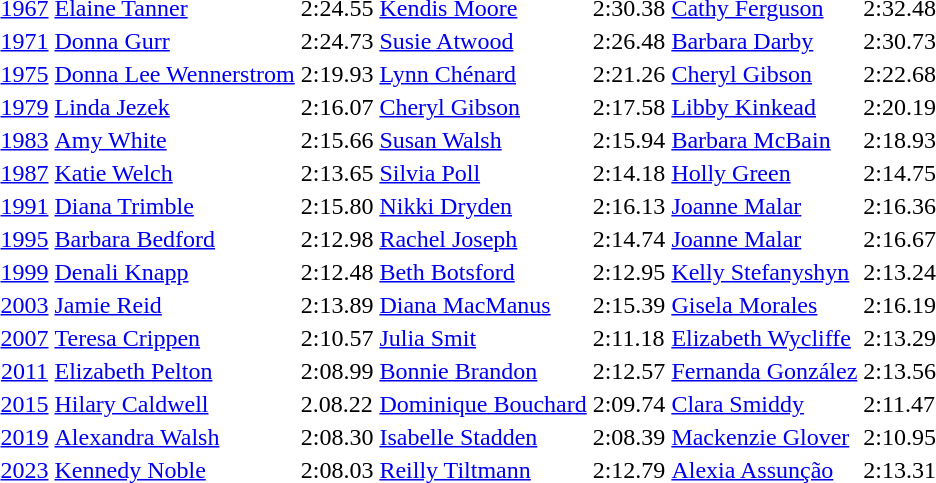<table>
<tr>
<td align=center><a href='#'>1967</a></td>
<td> <a href='#'>Elaine Tanner</a></td>
<td>2:24.55</td>
<td> <a href='#'>Kendis Moore</a></td>
<td>2:30.38</td>
<td> <a href='#'>Cathy Ferguson</a></td>
<td>2:32.48</td>
</tr>
<tr>
<td align=center><a href='#'>1971</a></td>
<td> <a href='#'>Donna Gurr</a></td>
<td>2:24.73</td>
<td> <a href='#'>Susie Atwood</a></td>
<td>2:26.48</td>
<td> <a href='#'>Barbara Darby</a></td>
<td>2:30.73</td>
</tr>
<tr>
<td align=center><a href='#'>1975</a></td>
<td> <a href='#'>Donna Lee Wennerstrom</a></td>
<td>2:19.93</td>
<td> <a href='#'>Lynn Chénard</a></td>
<td>2:21.26</td>
<td> <a href='#'>Cheryl Gibson</a></td>
<td>2:22.68</td>
</tr>
<tr>
<td align=center><a href='#'>1979</a></td>
<td> <a href='#'>Linda Jezek</a></td>
<td>2:16.07</td>
<td> <a href='#'>Cheryl Gibson</a></td>
<td>2:17.58</td>
<td> <a href='#'>Libby Kinkead</a></td>
<td>2:20.19</td>
</tr>
<tr>
<td align=center><a href='#'>1983</a></td>
<td> <a href='#'>Amy White</a></td>
<td>2:15.66</td>
<td> <a href='#'>Susan Walsh</a></td>
<td>2:15.94</td>
<td> <a href='#'>Barbara McBain</a></td>
<td>2:18.93</td>
</tr>
<tr>
<td align=center><a href='#'>1987</a></td>
<td> <a href='#'>Katie Welch</a></td>
<td>2:13.65</td>
<td> <a href='#'>Silvia Poll</a></td>
<td>2:14.18</td>
<td> <a href='#'>Holly Green</a></td>
<td>2:14.75</td>
</tr>
<tr>
<td align=center><a href='#'>1991</a></td>
<td> <a href='#'>Diana Trimble</a></td>
<td>2:15.80</td>
<td> <a href='#'>Nikki Dryden</a></td>
<td>2:16.13</td>
<td> <a href='#'>Joanne Malar</a></td>
<td>2:16.36</td>
</tr>
<tr>
<td align=center><a href='#'>1995</a></td>
<td> <a href='#'>Barbara Bedford</a></td>
<td>2:12.98</td>
<td> <a href='#'>Rachel Joseph</a></td>
<td>2:14.74</td>
<td> <a href='#'>Joanne Malar</a></td>
<td>2:16.67</td>
</tr>
<tr>
<td align=center><a href='#'>1999</a></td>
<td> <a href='#'>Denali Knapp</a></td>
<td>2:12.48</td>
<td> <a href='#'>Beth Botsford</a></td>
<td>2:12.95</td>
<td> <a href='#'>Kelly Stefanyshyn</a></td>
<td>2:13.24</td>
</tr>
<tr>
<td align=center><a href='#'>2003</a></td>
<td> <a href='#'>Jamie Reid</a></td>
<td>2:13.89</td>
<td> <a href='#'>Diana MacManus</a></td>
<td>2:15.39</td>
<td> <a href='#'>Gisela Morales</a></td>
<td>2:16.19</td>
</tr>
<tr>
<td align=center><a href='#'>2007</a></td>
<td> <a href='#'>Teresa Crippen</a></td>
<td>2:10.57</td>
<td> <a href='#'>Julia Smit</a></td>
<td>2:11.18</td>
<td> <a href='#'>Elizabeth Wycliffe</a></td>
<td>2:13.29</td>
</tr>
<tr>
<td align=center><a href='#'>2011</a></td>
<td> <a href='#'>Elizabeth Pelton</a></td>
<td>2:08.99</td>
<td> <a href='#'>Bonnie Brandon</a></td>
<td>2:12.57</td>
<td> <a href='#'>Fernanda González</a></td>
<td>2:13.56</td>
</tr>
<tr>
<td align=center><a href='#'>2015</a></td>
<td> <a href='#'>Hilary Caldwell</a></td>
<td>2.08.22</td>
<td> <a href='#'>Dominique Bouchard</a></td>
<td>2:09.74</td>
<td> <a href='#'>Clara Smiddy</a></td>
<td>2:11.47</td>
</tr>
<tr>
<td align=center><a href='#'>2019</a></td>
<td> <a href='#'>Alexandra Walsh</a></td>
<td>2:08.30</td>
<td> <a href='#'>Isabelle Stadden</a></td>
<td>2:08.39</td>
<td> <a href='#'>Mackenzie Glover</a></td>
<td>2:10.95</td>
</tr>
<tr>
<td align=center><a href='#'>2023</a></td>
<td> <a href='#'>Kennedy Noble</a></td>
<td>2:08.03</td>
<td> <a href='#'>Reilly Tiltmann</a></td>
<td>2:12.79</td>
<td> <a href='#'>Alexia Assunção</a></td>
<td>2:13.31</td>
</tr>
</table>
